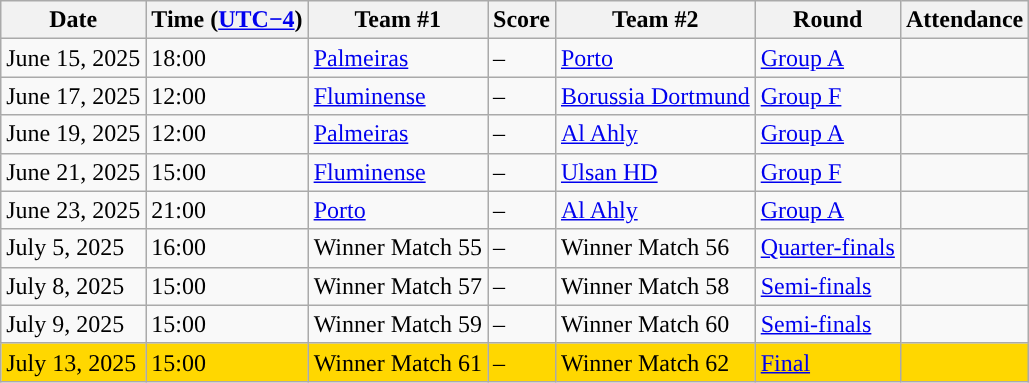<table class="wikitable sortable">
<tr>
<th style="text-align:center;">Date</th>
<th style="text-align:center;">Time (<a href='#'>UTC−4</a>)</th>
<th style="text-align:center;">Team #1</th>
<th style="text-align:center;">Score</th>
<th style="text-align:center;">Team #2</th>
<th style="text-align:center;">Round</th>
<th>Attendance</th>
</tr>
<tr>
<td>June 15, 2025</td>
<td>18:00</td>
<td><a href='#'>Palmeiras</a> </td>
<td>–</td>
<td> <a href='#'>Porto</a></td>
<td><a href='#'>Group A</a></td>
<td></td>
</tr>
<tr>
<td>June 17, 2025</td>
<td>12:00</td>
<td><a href='#'>Fluminense</a> </td>
<td>–</td>
<td> <a href='#'>Borussia Dortmund</a></td>
<td><a href='#'>Group F</a></td>
<td></td>
</tr>
<tr>
<td>June 19, 2025</td>
<td>12:00</td>
<td><a href='#'>Palmeiras</a> </td>
<td>–</td>
<td> <a href='#'>Al Ahly</a></td>
<td><a href='#'>Group A</a></td>
<td></td>
</tr>
<tr>
<td>June 21, 2025</td>
<td>15:00</td>
<td><a href='#'>Fluminense</a> </td>
<td>–</td>
<td> <a href='#'>Ulsan HD</a></td>
<td><a href='#'>Group F</a></td>
<td></td>
</tr>
<tr>
<td>June 23, 2025</td>
<td>21:00</td>
<td><a href='#'>Porto</a> </td>
<td>–</td>
<td> <a href='#'>Al Ahly</a></td>
<td><a href='#'>Group A</a></td>
<td></td>
</tr>
<tr>
<td>July 5, 2025</td>
<td>16:00</td>
<td>Winner Match 55</td>
<td>–</td>
<td>Winner Match 56</td>
<td><a href='#'>Quarter-finals</a></td>
<td></td>
</tr>
<tr>
<td>July 8, 2025</td>
<td>15:00</td>
<td>Winner Match 57</td>
<td>–</td>
<td>Winner Match 58</td>
<td><a href='#'>Semi-finals</a></td>
<td></td>
</tr>
<tr>
<td>July 9, 2025</td>
<td>15:00</td>
<td>Winner Match 59</td>
<td>–</td>
<td>Winner Match 60</td>
<td><a href='#'>Semi-finals</a></td>
<td></td>
</tr>
<tr bgcolor=gold>
<td>July 13, 2025</td>
<td>15:00</td>
<td>Winner Match 61</td>
<td>–</td>
<td>Winner Match 62</td>
<td><a href='#'>Final</a></td>
<td></td>
</tr>
</table>
